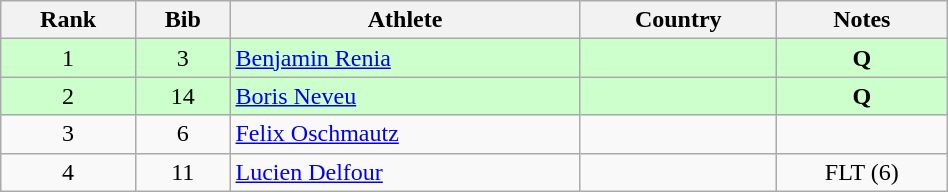<table class="wikitable" style="text-align:center;width: 50%;">
<tr>
<th>Rank</th>
<th>Bib</th>
<th>Athlete</th>
<th>Country</th>
<th>Notes</th>
</tr>
<tr bgcolor=ccffcc>
<td>1</td>
<td>3</td>
<td align=left><a href='#'>Benjamin Renia</a></td>
<td align=left></td>
<td><strong>Q</strong></td>
</tr>
<tr bgcolor=ccffcc>
<td>2</td>
<td>14</td>
<td align=left><a href='#'>Boris Neveu</a></td>
<td align=left></td>
<td><strong>Q</strong></td>
</tr>
<tr>
<td>3</td>
<td>6</td>
<td align=left><a href='#'>Felix Oschmautz</a></td>
<td align=left></td>
<td></td>
</tr>
<tr>
<td>4</td>
<td>11</td>
<td align=left><a href='#'>Lucien Delfour</a></td>
<td align=left></td>
<td>FLT (6)</td>
</tr>
</table>
